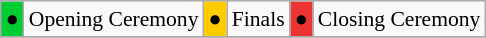<table class="wikitable" style="margin:0.5em auto; font-size:90%;">
<tr>
<td bgcolor=#00cc33>●</td>
<td>Opening Ceremony</td>
<td bgcolor=#ffcc00>●</td>
<td>Finals</td>
<td bgcolor=#ee3333>●</td>
<td>Closing Ceremony</td>
</tr>
<tr>
</tr>
</table>
